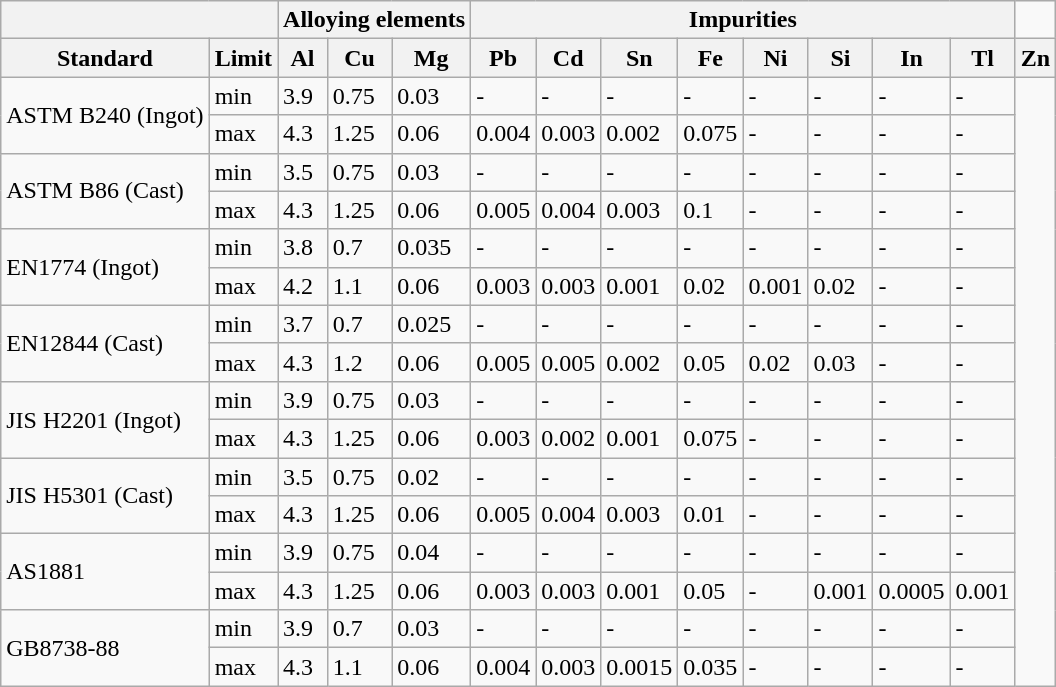<table class="wikitable">
<tr>
<th colspan=2></th>
<th colspan=3>Alloying elements</th>
<th colspan=8>Impurities</th>
</tr>
<tr>
<th>Standard</th>
<th>Limit</th>
<th>Al</th>
<th>Cu</th>
<th>Mg</th>
<th>Pb</th>
<th>Cd</th>
<th>Sn</th>
<th>Fe</th>
<th>Ni</th>
<th>Si</th>
<th>In</th>
<th>Tl</th>
<th>Zn</th>
</tr>
<tr>
<td rowspan=2>ASTM B240 (Ingot)</td>
<td>min</td>
<td>3.9</td>
<td>0.75</td>
<td>0.03</td>
<td>-</td>
<td>-</td>
<td>-</td>
<td>-</td>
<td>-</td>
<td>-</td>
<td>-</td>
<td>-</td>
</tr>
<tr>
<td>max</td>
<td>4.3</td>
<td>1.25</td>
<td>0.06</td>
<td>0.004</td>
<td>0.003</td>
<td>0.002</td>
<td>0.075</td>
<td>-</td>
<td>-</td>
<td>-</td>
<td>-</td>
</tr>
<tr>
<td rowspan=2>ASTM B86 (Cast)</td>
<td>min</td>
<td>3.5</td>
<td>0.75</td>
<td>0.03</td>
<td>-</td>
<td>-</td>
<td>-</td>
<td>-</td>
<td>-</td>
<td>-</td>
<td>-</td>
<td>-</td>
</tr>
<tr>
<td>max</td>
<td>4.3</td>
<td>1.25</td>
<td>0.06</td>
<td>0.005</td>
<td>0.004</td>
<td>0.003</td>
<td>0.1</td>
<td>-</td>
<td>-</td>
<td>-</td>
<td>-</td>
</tr>
<tr>
<td rowspan=2>EN1774 (Ingot)</td>
<td>min</td>
<td>3.8</td>
<td>0.7</td>
<td>0.035</td>
<td>-</td>
<td>-</td>
<td>-</td>
<td>-</td>
<td>-</td>
<td>-</td>
<td>-</td>
<td>-</td>
</tr>
<tr>
<td>max</td>
<td>4.2</td>
<td>1.1</td>
<td>0.06</td>
<td>0.003</td>
<td>0.003</td>
<td>0.001</td>
<td>0.02</td>
<td>0.001</td>
<td>0.02</td>
<td>-</td>
<td>-</td>
</tr>
<tr>
<td rowspan=2>EN12844 (Cast)</td>
<td>min</td>
<td>3.7</td>
<td>0.7</td>
<td>0.025</td>
<td>-</td>
<td>-</td>
<td>-</td>
<td>-</td>
<td>-</td>
<td>-</td>
<td>-</td>
<td>-</td>
</tr>
<tr>
<td>max</td>
<td>4.3</td>
<td>1.2</td>
<td>0.06</td>
<td>0.005</td>
<td>0.005</td>
<td>0.002</td>
<td>0.05</td>
<td>0.02</td>
<td>0.03</td>
<td>-</td>
<td>-</td>
</tr>
<tr>
<td rowspan=2>JIS H2201 (Ingot)</td>
<td>min</td>
<td>3.9</td>
<td>0.75</td>
<td>0.03</td>
<td>-</td>
<td>-</td>
<td>-</td>
<td>-</td>
<td>-</td>
<td>-</td>
<td>-</td>
<td>-</td>
</tr>
<tr>
<td>max</td>
<td>4.3</td>
<td>1.25</td>
<td>0.06</td>
<td>0.003</td>
<td>0.002</td>
<td>0.001</td>
<td>0.075</td>
<td>-</td>
<td>-</td>
<td>-</td>
<td>-</td>
</tr>
<tr>
<td rowspan=2>JIS H5301 (Cast)</td>
<td>min</td>
<td>3.5</td>
<td>0.75</td>
<td>0.02</td>
<td>-</td>
<td>-</td>
<td>-</td>
<td>-</td>
<td>-</td>
<td>-</td>
<td>-</td>
<td>-</td>
</tr>
<tr>
<td>max</td>
<td>4.3</td>
<td>1.25</td>
<td>0.06</td>
<td>0.005</td>
<td>0.004</td>
<td>0.003</td>
<td>0.01</td>
<td>-</td>
<td>-</td>
<td>-</td>
<td>-</td>
</tr>
<tr>
<td rowspan=2>AS1881</td>
<td>min</td>
<td>3.9</td>
<td>0.75</td>
<td>0.04</td>
<td>-</td>
<td>-</td>
<td>-</td>
<td>-</td>
<td>-</td>
<td>-</td>
<td>-</td>
<td>-</td>
</tr>
<tr>
<td>max</td>
<td>4.3</td>
<td>1.25</td>
<td>0.06</td>
<td>0.003</td>
<td>0.003</td>
<td>0.001</td>
<td>0.05</td>
<td>-</td>
<td>0.001</td>
<td>0.0005</td>
<td>0.001</td>
</tr>
<tr>
<td rowspan=2>GB8738-88</td>
<td>min</td>
<td>3.9</td>
<td>0.7</td>
<td>0.03</td>
<td>-</td>
<td>-</td>
<td>-</td>
<td>-</td>
<td>-</td>
<td>-</td>
<td>-</td>
<td>-</td>
</tr>
<tr>
<td>max</td>
<td>4.3</td>
<td>1.1</td>
<td>0.06</td>
<td>0.004</td>
<td>0.003</td>
<td>0.0015</td>
<td>0.035</td>
<td>-</td>
<td>-</td>
<td>-</td>
<td>-</td>
</tr>
</table>
